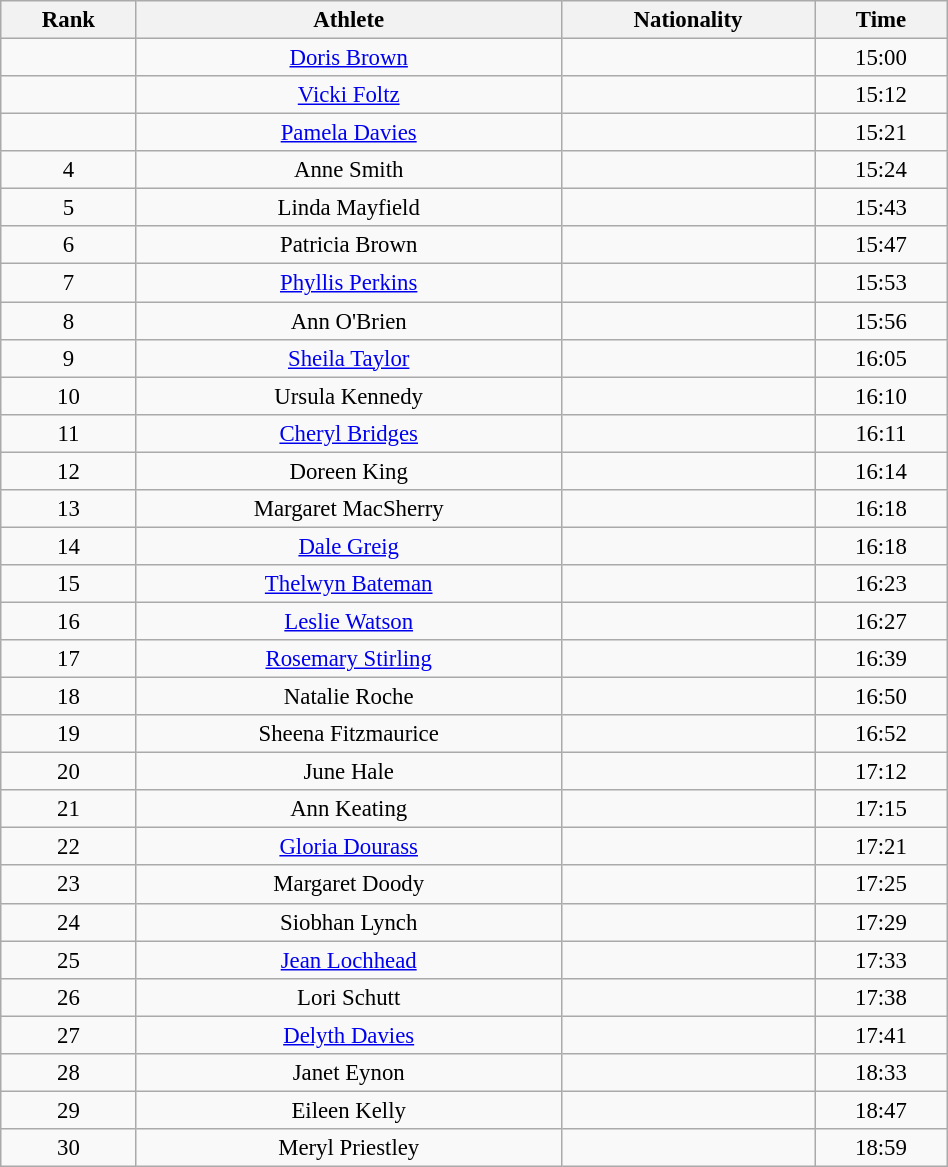<table class="wikitable sortable" style=" text-align:center; font-size:95%;" width="50%">
<tr>
<th>Rank</th>
<th>Athlete</th>
<th>Nationality</th>
<th>Time</th>
</tr>
<tr>
<td align=center></td>
<td><a href='#'>Doris Brown</a></td>
<td></td>
<td>15:00</td>
</tr>
<tr>
<td align=center></td>
<td><a href='#'>Vicki Foltz</a></td>
<td></td>
<td>15:12</td>
</tr>
<tr>
<td align=center></td>
<td><a href='#'>Pamela Davies</a></td>
<td></td>
<td>15:21</td>
</tr>
<tr>
<td align=center>4</td>
<td>Anne Smith</td>
<td></td>
<td>15:24</td>
</tr>
<tr>
<td align=center>5</td>
<td>Linda Mayfield</td>
<td></td>
<td>15:43</td>
</tr>
<tr>
<td align=center>6</td>
<td>Patricia Brown</td>
<td></td>
<td>15:47</td>
</tr>
<tr>
<td align=center>7</td>
<td><a href='#'>Phyllis Perkins</a></td>
<td></td>
<td>15:53</td>
</tr>
<tr>
<td align=center>8</td>
<td>Ann O'Brien</td>
<td></td>
<td>15:56</td>
</tr>
<tr>
<td align=center>9</td>
<td><a href='#'>Sheila Taylor</a></td>
<td></td>
<td>16:05</td>
</tr>
<tr>
<td align=center>10</td>
<td>Ursula Kennedy</td>
<td></td>
<td>16:10</td>
</tr>
<tr>
<td align=center>11</td>
<td><a href='#'>Cheryl Bridges</a></td>
<td></td>
<td>16:11</td>
</tr>
<tr>
<td align=center>12</td>
<td>Doreen King</td>
<td></td>
<td>16:14</td>
</tr>
<tr>
<td align=center>13</td>
<td>Margaret MacSherry</td>
<td></td>
<td>16:18</td>
</tr>
<tr>
<td align=center>14</td>
<td><a href='#'>Dale Greig</a></td>
<td></td>
<td>16:18</td>
</tr>
<tr>
<td align=center>15</td>
<td><a href='#'>Thelwyn Bateman</a></td>
<td></td>
<td>16:23</td>
</tr>
<tr>
<td align=center>16</td>
<td><a href='#'>Leslie Watson</a></td>
<td></td>
<td>16:27</td>
</tr>
<tr>
<td align=center>17</td>
<td><a href='#'>Rosemary Stirling</a></td>
<td></td>
<td>16:39</td>
</tr>
<tr>
<td align=center>18</td>
<td>Natalie Roche</td>
<td></td>
<td>16:50</td>
</tr>
<tr>
<td align=center>19</td>
<td>Sheena Fitzmaurice</td>
<td></td>
<td>16:52</td>
</tr>
<tr>
<td align=center>20</td>
<td>June Hale</td>
<td></td>
<td>17:12</td>
</tr>
<tr>
<td align=center>21</td>
<td>Ann Keating</td>
<td></td>
<td>17:15</td>
</tr>
<tr>
<td align=center>22</td>
<td><a href='#'>Gloria Dourass</a></td>
<td></td>
<td>17:21</td>
</tr>
<tr>
<td align=center>23</td>
<td>Margaret Doody</td>
<td></td>
<td>17:25</td>
</tr>
<tr>
<td align=center>24</td>
<td>Siobhan Lynch</td>
<td></td>
<td>17:29</td>
</tr>
<tr>
<td align=center>25</td>
<td><a href='#'>Jean Lochhead</a></td>
<td></td>
<td>17:33</td>
</tr>
<tr>
<td align=center>26</td>
<td>Lori Schutt</td>
<td></td>
<td>17:38</td>
</tr>
<tr>
<td align=center>27</td>
<td><a href='#'>Delyth Davies</a></td>
<td></td>
<td>17:41</td>
</tr>
<tr>
<td align=center>28</td>
<td>Janet Eynon</td>
<td></td>
<td>18:33</td>
</tr>
<tr>
<td align=center>29</td>
<td>Eileen Kelly</td>
<td></td>
<td>18:47</td>
</tr>
<tr>
<td align=center>30</td>
<td>Meryl Priestley</td>
<td></td>
<td>18:59</td>
</tr>
</table>
